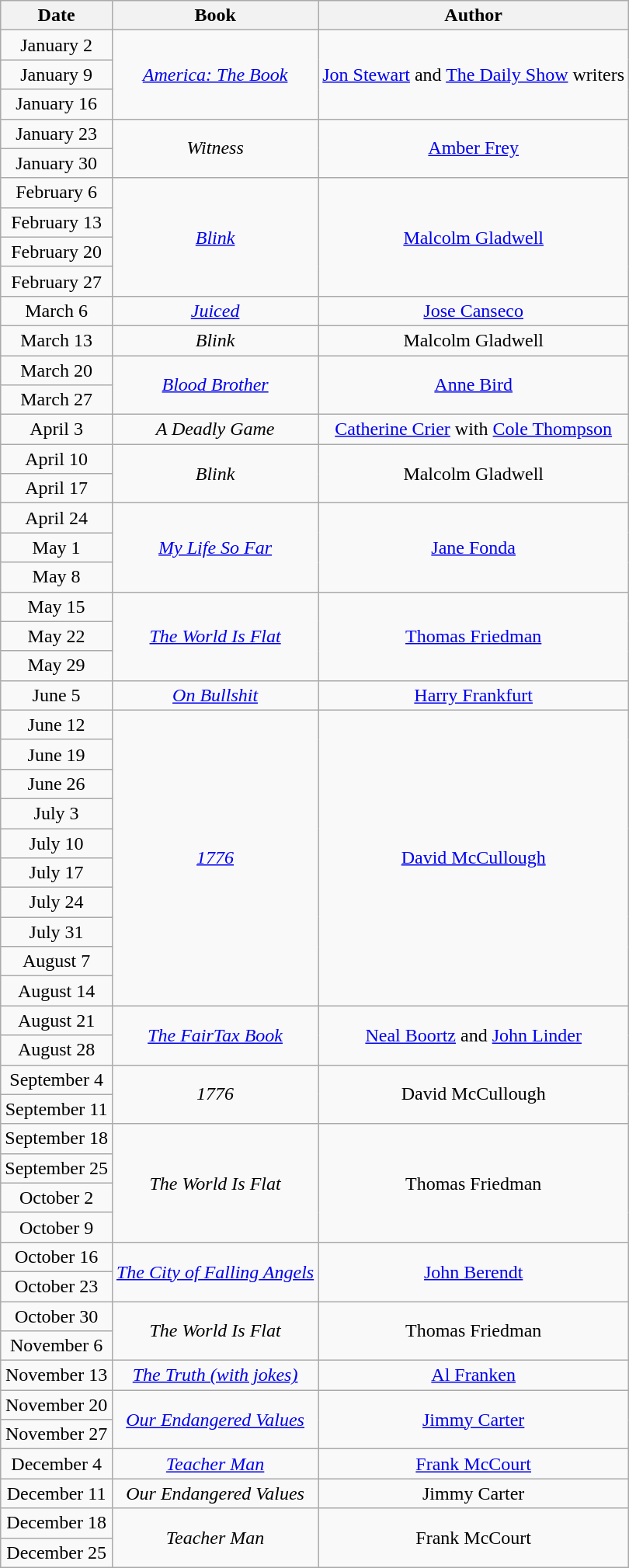<table class="wikitable" style="text-align: center">
<tr>
<th>Date</th>
<th>Book</th>
<th>Author</th>
</tr>
<tr>
<td>January 2</td>
<td rowspan="3"><em><a href='#'>America: The Book</a></em></td>
<td rowspan="3"><a href='#'>Jon Stewart</a> and <a href='#'>The Daily Show</a> writers</td>
</tr>
<tr>
<td>January 9</td>
</tr>
<tr>
<td>January 16</td>
</tr>
<tr>
<td>January 23</td>
<td rowspan="2"><em>Witness</em></td>
<td rowspan="2"><a href='#'>Amber Frey</a></td>
</tr>
<tr>
<td>January 30</td>
</tr>
<tr>
<td>February 6</td>
<td rowspan="4"><em><a href='#'>Blink</a></em></td>
<td rowspan="4"><a href='#'>Malcolm Gladwell</a></td>
</tr>
<tr>
<td>February 13</td>
</tr>
<tr>
<td>February 20</td>
</tr>
<tr>
<td>February 27</td>
</tr>
<tr>
<td>March 6</td>
<td><em><a href='#'>Juiced</a></em></td>
<td><a href='#'>Jose Canseco</a></td>
</tr>
<tr>
<td>March 13</td>
<td><em>Blink</em></td>
<td>Malcolm Gladwell</td>
</tr>
<tr>
<td>March 20</td>
<td rowspan="2"><em><a href='#'>Blood Brother</a></em></td>
<td rowspan="2"><a href='#'>Anne Bird</a></td>
</tr>
<tr>
<td>March 27</td>
</tr>
<tr>
<td>April 3</td>
<td><em>A Deadly Game</em></td>
<td><a href='#'>Catherine Crier</a> with <a href='#'>Cole Thompson</a></td>
</tr>
<tr>
<td>April 10</td>
<td rowspan="2"><em>Blink</em></td>
<td rowspan="2">Malcolm Gladwell</td>
</tr>
<tr>
<td>April 17</td>
</tr>
<tr>
<td>April 24</td>
<td rowspan="3"><em><a href='#'>My Life So Far</a></em></td>
<td rowspan="3"><a href='#'>Jane Fonda</a></td>
</tr>
<tr>
<td>May 1</td>
</tr>
<tr>
<td>May 8</td>
</tr>
<tr>
<td>May 15</td>
<td rowspan="3"><em><a href='#'>The World Is Flat</a></em></td>
<td rowspan="3"><a href='#'>Thomas Friedman</a></td>
</tr>
<tr>
<td>May 22</td>
</tr>
<tr>
<td>May 29</td>
</tr>
<tr>
<td>June 5</td>
<td><em><a href='#'>On Bullshit</a></em></td>
<td><a href='#'>Harry Frankfurt</a></td>
</tr>
<tr>
<td>June 12</td>
<td rowspan="10"><em><a href='#'>1776</a></em></td>
<td rowspan="10"><a href='#'>David McCullough</a></td>
</tr>
<tr>
<td>June 19</td>
</tr>
<tr>
<td>June 26</td>
</tr>
<tr>
<td>July 3</td>
</tr>
<tr>
<td>July 10</td>
</tr>
<tr>
<td>July 17</td>
</tr>
<tr>
<td>July 24</td>
</tr>
<tr>
<td>July 31</td>
</tr>
<tr>
<td>August 7</td>
</tr>
<tr>
<td>August 14</td>
</tr>
<tr>
<td>August 21</td>
<td rowspan="2"><em><a href='#'>The FairTax Book</a></em></td>
<td rowspan="2"><a href='#'>Neal Boortz</a> and <a href='#'>John Linder</a></td>
</tr>
<tr>
<td>August 28</td>
</tr>
<tr>
<td>September 4</td>
<td rowspan="2"><em>1776</em></td>
<td rowspan="2">David McCullough</td>
</tr>
<tr>
<td>September 11</td>
</tr>
<tr>
<td>September 18</td>
<td rowspan="4"><em>The World Is Flat</em></td>
<td rowspan="4">Thomas Friedman</td>
</tr>
<tr>
<td>September 25</td>
</tr>
<tr>
<td>October 2</td>
</tr>
<tr>
<td>October 9</td>
</tr>
<tr>
<td>October 16</td>
<td rowspan="2"><em><a href='#'>The City of Falling Angels</a></em></td>
<td rowspan="2"><a href='#'>John Berendt</a></td>
</tr>
<tr>
<td>October 23</td>
</tr>
<tr>
<td>October 30</td>
<td rowspan="2"><em>The World Is Flat</em></td>
<td rowspan="2">Thomas Friedman</td>
</tr>
<tr>
<td>November 6</td>
</tr>
<tr>
<td>November 13</td>
<td><em><a href='#'>The Truth (with jokes)</a></em></td>
<td><a href='#'>Al Franken</a></td>
</tr>
<tr>
<td>November 20</td>
<td rowspan="2"><em><a href='#'>Our Endangered Values</a></em></td>
<td rowspan="2"><a href='#'>Jimmy Carter</a></td>
</tr>
<tr>
<td>November 27</td>
</tr>
<tr>
<td>December 4</td>
<td><em><a href='#'>Teacher Man</a></em></td>
<td><a href='#'>Frank McCourt</a></td>
</tr>
<tr>
<td>December 11</td>
<td><em>Our Endangered Values</em></td>
<td>Jimmy Carter</td>
</tr>
<tr>
<td>December 18</td>
<td rowspan="2"><em>Teacher Man</em></td>
<td rowspan="2">Frank McCourt</td>
</tr>
<tr>
<td>December 25</td>
</tr>
</table>
